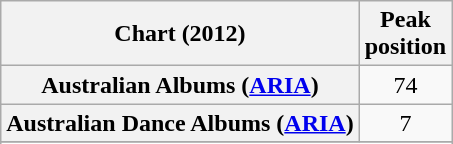<table class="wikitable sortable plainrowheaders" style="text-align:center">
<tr>
<th scope="col">Chart (2012)</th>
<th scope="col">Peak<br>position</th>
</tr>
<tr>
<th scope="row">Australian Albums (<a href='#'>ARIA</a>)</th>
<td>74</td>
</tr>
<tr>
<th scope="row">Australian Dance Albums (<a href='#'>ARIA</a>)</th>
<td>7</td>
</tr>
<tr>
</tr>
<tr>
</tr>
<tr>
</tr>
<tr>
</tr>
<tr>
</tr>
<tr>
</tr>
<tr>
</tr>
</table>
